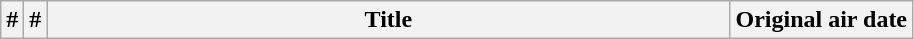<table class="wikitable plainrowheaders">
<tr>
<th>#</th>
<th>#</th>
<th style="width:28em;">Title</th>
<th>Original air date<br>











</th>
</tr>
</table>
